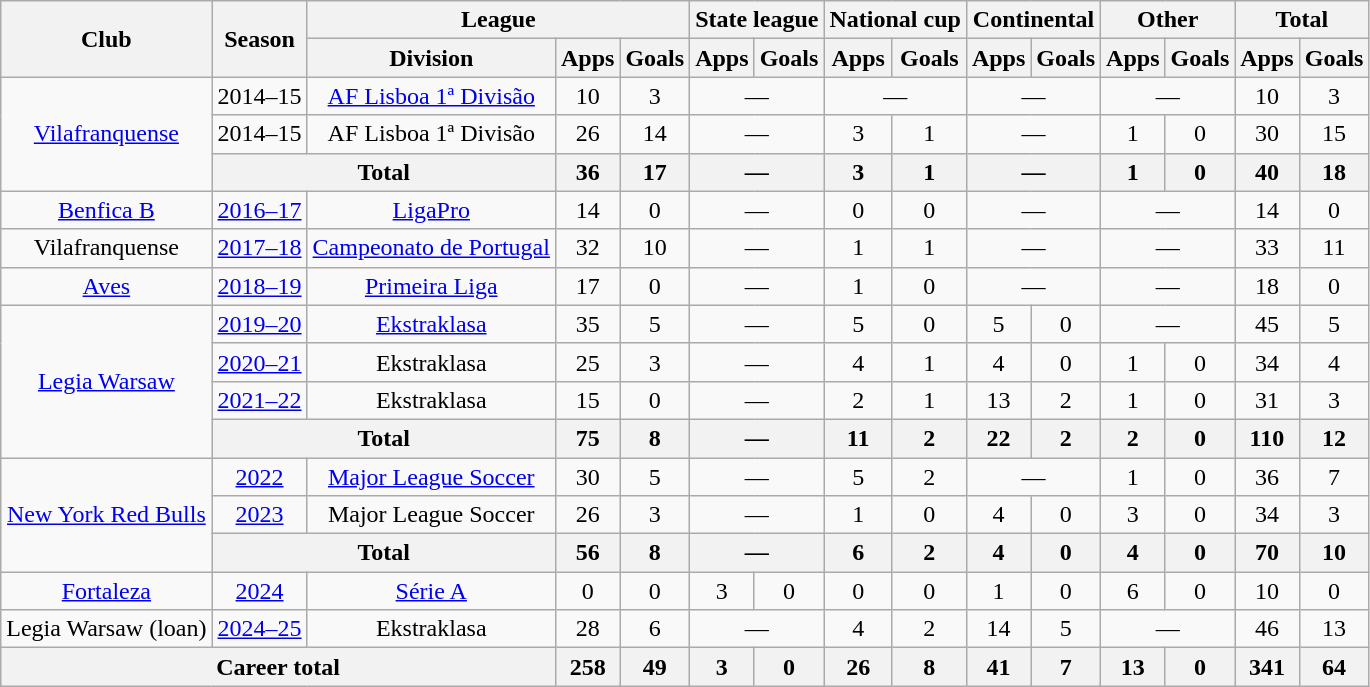<table class="wikitable" style="text-align:center">
<tr>
<th rowspan="2">Club</th>
<th rowspan="2">Season</th>
<th colspan="3">League</th>
<th colspan="2">State league</th>
<th colspan="2">National cup</th>
<th colspan="2">Continental</th>
<th colspan="2">Other</th>
<th colspan="2">Total</th>
</tr>
<tr>
<th>Division</th>
<th>Apps</th>
<th>Goals</th>
<th>Apps</th>
<th>Goals</th>
<th>Apps</th>
<th>Goals</th>
<th>Apps</th>
<th>Goals</th>
<th>Apps</th>
<th>Goals</th>
<th>Apps</th>
<th>Goals</th>
</tr>
<tr>
<td rowspan="3"><a href='#'>Vilafranquense</a></td>
<td>2014–15</td>
<td><a href='#'>AF Lisboa 1ª Divisão</a></td>
<td>10</td>
<td>3</td>
<td colspan="2">—</td>
<td colspan="2">—</td>
<td colspan="2">—</td>
<td colspan="2">—</td>
<td>10</td>
<td>3</td>
</tr>
<tr>
<td>2014–15</td>
<td>AF Lisboa 1ª Divisão</td>
<td>26</td>
<td>14</td>
<td colspan="2">—</td>
<td>3</td>
<td>1</td>
<td colspan="2">—</td>
<td>1</td>
<td>0</td>
<td>30</td>
<td>15</td>
</tr>
<tr>
<th colspan="2">Total</th>
<th>36</th>
<th>17</th>
<th colspan="2">—</th>
<th>3</th>
<th>1</th>
<th colspan="2">—</th>
<th>1</th>
<th>0</th>
<th>40</th>
<th>18</th>
</tr>
<tr>
<td><a href='#'>Benfica B</a></td>
<td><a href='#'>2016–17</a></td>
<td><a href='#'>LigaPro</a></td>
<td>14</td>
<td>0</td>
<td colspan="2">—</td>
<td>0</td>
<td>0</td>
<td colspan="2">—</td>
<td colspan="2">—</td>
<td>14</td>
<td>0</td>
</tr>
<tr>
<td>Vilafranquense</td>
<td><a href='#'>2017–18</a></td>
<td><a href='#'>Campeonato de Portugal</a></td>
<td>32</td>
<td>10</td>
<td colspan="2">—</td>
<td>1</td>
<td>1</td>
<td colspan="2">—</td>
<td colspan="2">—</td>
<td>33</td>
<td>11</td>
</tr>
<tr>
<td><a href='#'>Aves</a></td>
<td><a href='#'>2018–19</a></td>
<td><a href='#'>Primeira Liga</a></td>
<td>17</td>
<td>0</td>
<td colspan="2">—</td>
<td>1</td>
<td>0</td>
<td colspan="2">—</td>
<td colspan="2">—</td>
<td>18</td>
<td>0</td>
</tr>
<tr>
<td rowspan="4"><a href='#'>Legia Warsaw</a></td>
<td><a href='#'>2019–20</a></td>
<td><a href='#'>Ekstraklasa</a></td>
<td>35</td>
<td>5</td>
<td colspan="2">—</td>
<td>5</td>
<td>0</td>
<td>5</td>
<td>0</td>
<td colspan="2">—</td>
<td>45</td>
<td>5</td>
</tr>
<tr>
<td><a href='#'>2020–21</a></td>
<td>Ekstraklasa</td>
<td>25</td>
<td>3</td>
<td colspan="2">—</td>
<td>4</td>
<td>1</td>
<td>4</td>
<td>0</td>
<td>1</td>
<td>0</td>
<td>34</td>
<td>4</td>
</tr>
<tr>
<td><a href='#'>2021–22</a></td>
<td>Ekstraklasa</td>
<td>15</td>
<td>0</td>
<td colspan="2">—</td>
<td>2</td>
<td>1</td>
<td>13</td>
<td>2</td>
<td>1</td>
<td>0</td>
<td>31</td>
<td>3</td>
</tr>
<tr>
<th colspan="2">Total</th>
<th>75</th>
<th>8</th>
<th colspan="2">—</th>
<th>11</th>
<th>2</th>
<th>22</th>
<th>2</th>
<th>2</th>
<th>0</th>
<th>110</th>
<th>12</th>
</tr>
<tr>
<td rowspan="3"><a href='#'>New York Red Bulls</a></td>
<td><a href='#'>2022</a></td>
<td><a href='#'>Major League Soccer</a></td>
<td>30</td>
<td>5</td>
<td colspan="2">—</td>
<td>5</td>
<td>2</td>
<td colspan="2">—</td>
<td>1</td>
<td>0</td>
<td>36</td>
<td>7</td>
</tr>
<tr>
<td><a href='#'>2023</a></td>
<td>Major League Soccer</td>
<td>26</td>
<td>3</td>
<td colspan="2">—</td>
<td>1</td>
<td>0</td>
<td>4</td>
<td>0</td>
<td>3</td>
<td>0</td>
<td>34</td>
<td>3</td>
</tr>
<tr>
<th colspan="2">Total</th>
<th>56</th>
<th>8</th>
<th colspan="2">—</th>
<th>6</th>
<th>2</th>
<th>4</th>
<th>0</th>
<th>4</th>
<th>0</th>
<th>70</th>
<th>10</th>
</tr>
<tr>
<td><a href='#'>Fortaleza</a></td>
<td><a href='#'>2024</a></td>
<td><a href='#'>Série A</a></td>
<td>0</td>
<td>0</td>
<td>3</td>
<td>0</td>
<td>0</td>
<td>0</td>
<td>1</td>
<td>0</td>
<td>6</td>
<td>0</td>
<td>10</td>
<td>0</td>
</tr>
<tr>
<td>Legia Warsaw (loan)</td>
<td><a href='#'>2024–25</a></td>
<td>Ekstraklasa</td>
<td>28</td>
<td>6</td>
<td colspan="2">—</td>
<td>4</td>
<td>2</td>
<td>14</td>
<td>5</td>
<td colspan="2">—</td>
<td>46</td>
<td>13</td>
</tr>
<tr>
<th colspan="3">Career total</th>
<th>258</th>
<th>49</th>
<th>3</th>
<th>0</th>
<th>26</th>
<th>8</th>
<th>41</th>
<th>7</th>
<th>13</th>
<th>0</th>
<th>341</th>
<th>64</th>
</tr>
</table>
